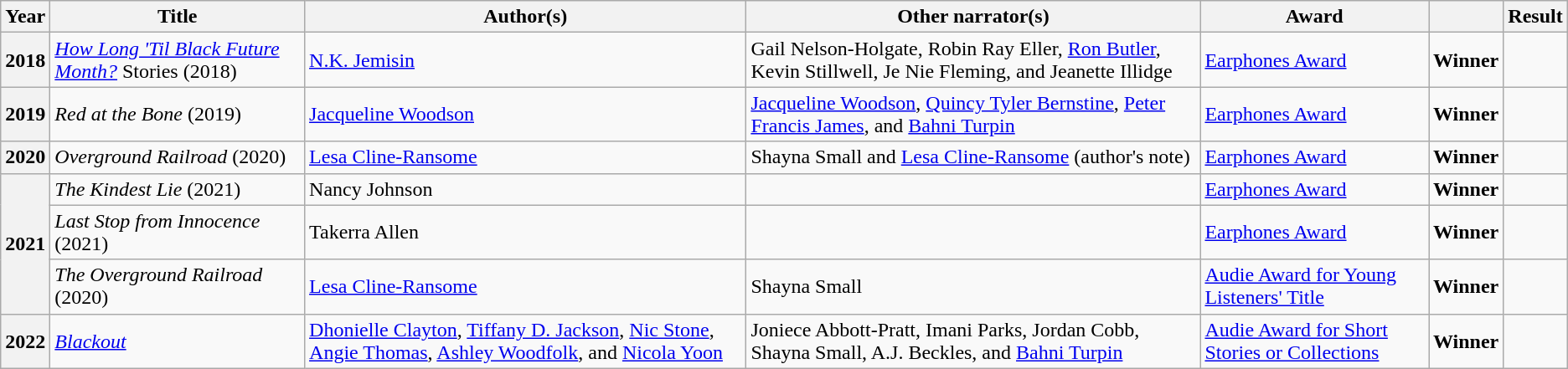<table class="wikitable sortable">
<tr>
<th>Year</th>
<th>Title</th>
<th>Author(s)</th>
<th>Other narrator(s)</th>
<th>Award</th>
<th></th>
<th>Result</th>
</tr>
<tr>
<th>2018</th>
<td><em><a href='#'>How Long 'Til Black Future Month?</a></em> Stories (2018)</td>
<td><a href='#'>N.K. Jemisin</a></td>
<td>Gail Nelson-Holgate, Robin Ray Eller, <a href='#'>Ron Butler</a>, Kevin Stillwell, Je Nie Fleming, and Jeanette Illidge</td>
<td><a href='#'>Earphones Award</a></td>
<td><strong>Winner</strong></td>
<td></td>
</tr>
<tr>
<th>2019</th>
<td><em>Red at the Bone</em> (2019)</td>
<td><a href='#'>Jacqueline Woodson</a></td>
<td><a href='#'>Jacqueline Woodson</a>, <a href='#'>Quincy Tyler Bernstine</a>, <a href='#'>Peter Francis James</a>, and <a href='#'>Bahni Turpin</a></td>
<td><a href='#'>Earphones Award</a></td>
<td><strong>Winner</strong></td>
<td></td>
</tr>
<tr>
<th>2020</th>
<td><em>Overground Railroad</em> (2020)</td>
<td><a href='#'>Lesa Cline-Ransome</a></td>
<td>Shayna Small and <a href='#'>Lesa Cline-Ransome</a> (author's note)</td>
<td><a href='#'>Earphones Award</a></td>
<td><strong>Winner</strong></td>
<td></td>
</tr>
<tr>
<th rowspan="3">2021</th>
<td><em>The Kindest Lie</em> (2021)</td>
<td>Nancy Johnson</td>
<td></td>
<td><a href='#'>Earphones Award</a></td>
<td><strong>Winner</strong></td>
<td></td>
</tr>
<tr>
<td><em>Last Stop from Innocence</em> (2021)</td>
<td>Takerra Allen</td>
<td></td>
<td><a href='#'>Earphones Award</a></td>
<td><strong>Winner</strong></td>
<td></td>
</tr>
<tr>
<td><em>The Overground Railroad</em> (2020)</td>
<td><a href='#'>Lesa Cline-Ransome</a></td>
<td>Shayna Small</td>
<td><a href='#'>Audie Award for Young Listeners' Title</a></td>
<td><strong>Winner</strong></td>
<td></td>
</tr>
<tr>
<th>2022</th>
<td><em><a href='#'>Blackout</a></em></td>
<td><a href='#'>Dhonielle Clayton</a>, <a href='#'>Tiffany D. Jackson</a>, <a href='#'>Nic Stone</a>, <a href='#'>Angie Thomas</a>, <a href='#'>Ashley Woodfolk</a>, and <a href='#'>Nicola Yoon</a></td>
<td>Joniece Abbott-Pratt, Imani Parks, Jordan Cobb, Shayna Small, A.J. Beckles, and <a href='#'>Bahni Turpin</a></td>
<td><a href='#'>Audie Award for Short Stories or Collections</a></td>
<td><strong>Winner</strong></td>
<td></td>
</tr>
</table>
